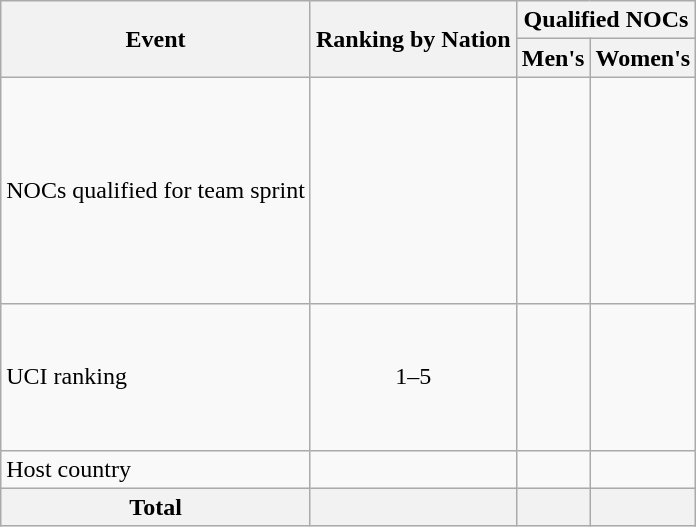<table class="wikitable">
<tr>
<th rowspan=2>Event</th>
<th rowspan=2>Ranking by Nation</th>
<th colspan=2>Qualified NOCs</th>
</tr>
<tr>
<th>Men's</th>
<th>Women's</th>
</tr>
<tr>
<td>NOCs qualified for team sprint</td>
<td style="text-align:center;"></td>
<td><br><br><br><br><br><br><br><br></td>
<td><br><br><br><br><br><br><br><br></td>
</tr>
<tr>
<td>UCI ranking</td>
<td style="text-align:center;">1–5</td>
<td><br><br><br><br></td>
<td><br><br><br><br><br></td>
</tr>
<tr>
<td>Host country</td>
<td></td>
<td></td>
<td></td>
</tr>
<tr>
<th>Total</th>
<th></th>
<th></th>
<th></th>
</tr>
</table>
